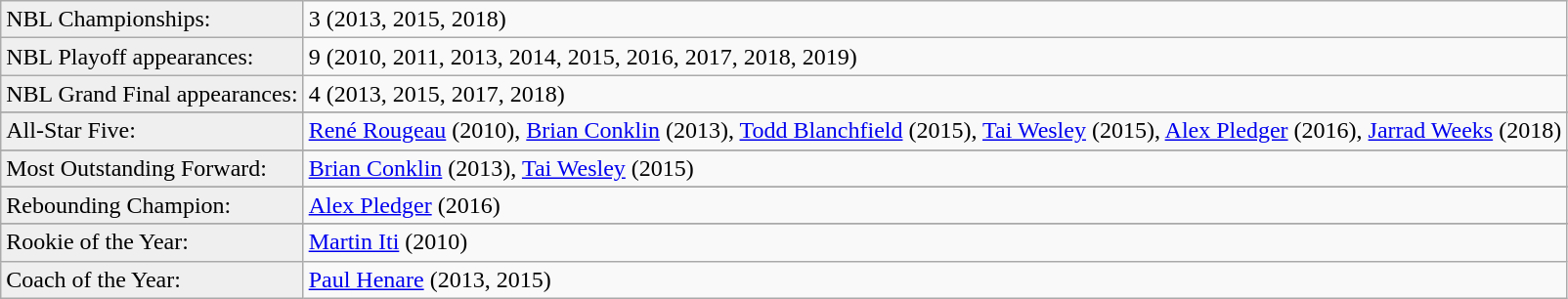<table class="wikitable">
<tr align=left>
<td style="background:#efefef;">NBL Championships:</td>
<td>3 (2013, 2015, 2018)</td>
</tr>
<tr>
<td style="background:#efefef;">NBL Playoff appearances:</td>
<td>9 (2010, 2011, 2013, 2014, 2015, 2016, 2017, 2018, 2019)</td>
</tr>
<tr>
<td style="background:#efefef;">NBL Grand Final appearances:</td>
<td>4 (2013, 2015, 2017, 2018)</td>
</tr>
<tr>
</tr>
<tr>
<td style="background:#efefef;">All-Star Five:</td>
<td><a href='#'>René Rougeau</a> (2010), <a href='#'>Brian Conklin</a> (2013), <a href='#'>Todd Blanchfield</a> (2015), <a href='#'>Tai Wesley</a> (2015), <a href='#'>Alex Pledger</a> (2016), <a href='#'>Jarrad Weeks</a> (2018)</td>
</tr>
<tr>
</tr>
<tr>
<td style="background:#efefef;">Most Outstanding Forward:</td>
<td><a href='#'>Brian Conklin</a> (2013), <a href='#'>Tai Wesley</a> (2015)</td>
</tr>
<tr>
</tr>
<tr>
<td style="background:#efefef;">Rebounding Champion:</td>
<td><a href='#'>Alex Pledger</a> (2016)</td>
</tr>
<tr>
</tr>
<tr>
<td style="background:#efefef;">Rookie of the Year:</td>
<td><a href='#'>Martin Iti</a> (2010)</td>
</tr>
<tr>
<td style="background:#efefef;">Coach of the Year:</td>
<td><a href='#'>Paul Henare</a> (2013, 2015)</td>
</tr>
</table>
